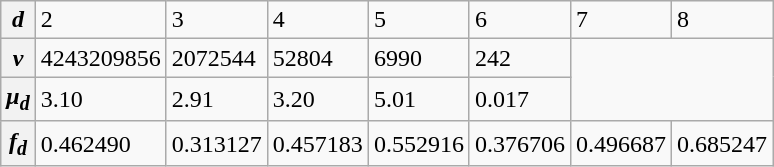<table class=wikitable>
<tr>
<th><em>d</em></th>
<td>2</td>
<td>3</td>
<td>4</td>
<td>5</td>
<td>6</td>
<td>7</td>
<td>8</td>
</tr>
<tr>
<th><em>ν</em></th>
<td>4243209856</td>
<td>2072544</td>
<td>52804</td>
<td>6990</td>
<td>242</td>
</tr>
<tr>
<th><em>μ</em><sub><em>d</em></sub></th>
<td>3.10</td>
<td>2.91</td>
<td>3.20</td>
<td>5.01</td>
<td>0.017</td>
</tr>
<tr>
<th><em>f</em><sub><em>d</em></sub></th>
<td>0.462490</td>
<td>0.313127</td>
<td>0.457183</td>
<td>0.552916</td>
<td>0.376706</td>
<td>0.496687</td>
<td>0.685247</td>
</tr>
</table>
